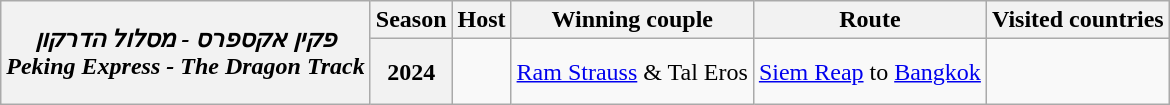<table class="wikitable">
<tr>
<th rowspan="8"><em>פקין אקספרס - מסלול הדרקון</em><br><em>Peking Express - The Dragon Track</em></th>
<th>Season</th>
<th>Host</th>
<th>Winning couple</th>
<th>Route</th>
<th>Visited countries</th>
</tr>
<tr>
<th>2024</th>
<td></td>
<td><a href='#'>Ram Strauss</a> & Tal Eros</td>
<td><a href='#'>Siem Reap</a> to <a href='#'>Bangkok</a></td>
<td><br><br></td>
</tr>
</table>
